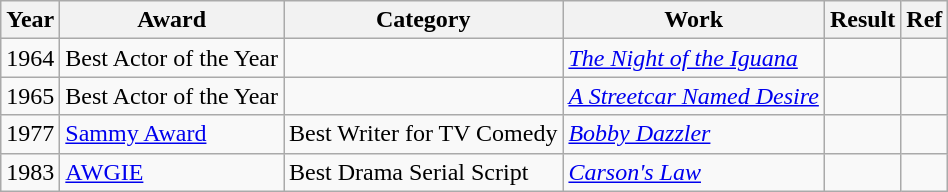<table class="wikitable">
<tr>
<th>Year</th>
<th>Award</th>
<th>Category</th>
<th>Work</th>
<th>Result</th>
<th>Ref</th>
</tr>
<tr>
<td>1964</td>
<td>Best Actor of the Year</td>
<td></td>
<td><em><a href='#'>The Night of the Iguana</a></em></td>
<td></td>
<td></td>
</tr>
<tr>
<td>1965</td>
<td>Best Actor of the Year</td>
<td></td>
<td><em><a href='#'>A Streetcar Named Desire</a></em></td>
<td></td>
<td></td>
</tr>
<tr>
<td>1977</td>
<td><a href='#'>Sammy Award</a></td>
<td>Best Writer for TV Comedy</td>
<td><em><a href='#'>Bobby Dazzler</a></em></td>
<td></td>
<td></td>
</tr>
<tr>
<td>1983</td>
<td><a href='#'>AWGIE</a></td>
<td>Best Drama Serial Script</td>
<td><em><a href='#'>Carson's Law</a></em></td>
<td></td>
<td></td>
</tr>
</table>
